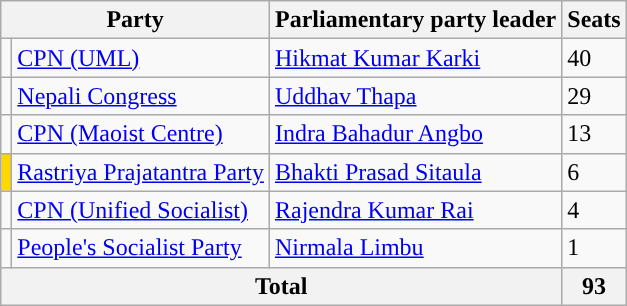<table class="wikitable">
<tr>
<th colspan="2">Party</th>
<th>Parliamentary party leader</th>
<th>Seats</th>
</tr>
<tr>
<td></td>
<td><a href='#'>CPN (UML)</a></td>
<td><a href='#'>Hikmat Kumar Karki</a></td>
<td>40</td>
</tr>
<tr>
<td></td>
<td><a href='#'>Nepali Congress</a></td>
<td><a href='#'>Uddhav Thapa</a></td>
<td>29</td>
</tr>
<tr>
<td></td>
<td><a href='#'>CPN (Maoist Centre)</a></td>
<td><a href='#'>Indra Bahadur Angbo</a></td>
<td>13</td>
</tr>
<tr>
<td bgcolor="#FFD700"></td>
<td><a href='#'>Rastriya Prajatantra Party</a></td>
<td><a href='#'>Bhakti Prasad Sitaula</a></td>
<td>6</td>
</tr>
<tr>
<td></td>
<td><a href='#'>CPN (Unified Socialist)</a></td>
<td><a href='#'>Rajendra Kumar Rai</a></td>
<td>4</td>
</tr>
<tr>
<td></td>
<td><a href='#'>People's Socialist Party</a></td>
<td><a href='#'>Nirmala Limbu</a></td>
<td>1</td>
</tr>
<tr>
<th colspan="3"><strong>Total</strong></th>
<th><strong>93</strong></th>
</tr>
</table>
